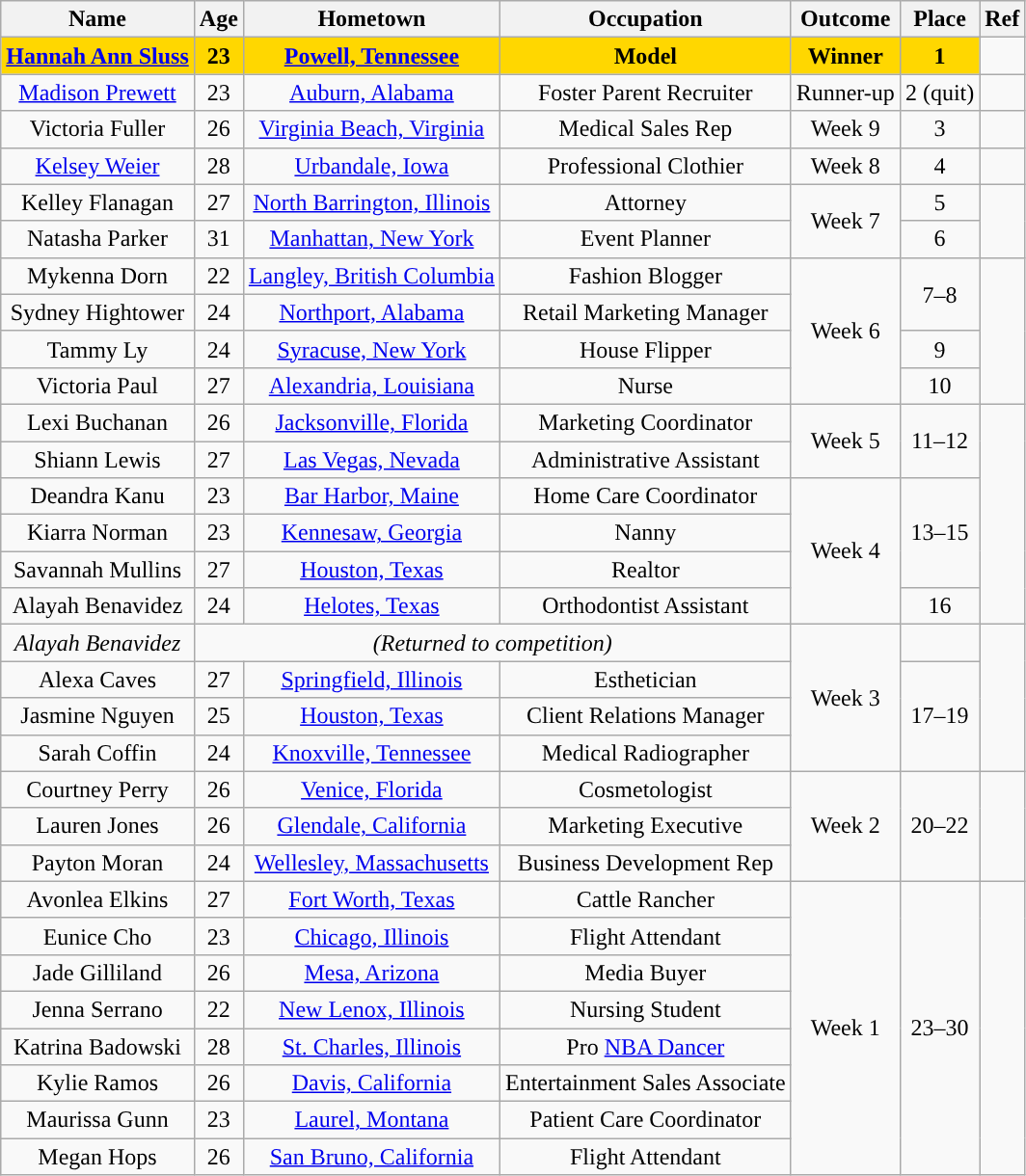<table class="wikitable sortable" style="text-align:center;">
<tr>
<th>Name</th>
<th>Age</th>
<th>Hometown</th>
<th>Occupation</th>
<th>Outcome</th>
<th>Place</th>
<th>Ref</th>
</tr>
<tr>
<td bgcolor="gold"><strong><a href='#'>Hannah Ann Sluss</a></strong></td>
<td bgcolor="gold"><strong>23</strong></td>
<td bgcolor="gold"><strong><a href='#'>Powell, Tennessee</a></strong></td>
<td bgcolor="gold"><strong>Model</strong></td>
<td bgcolor="gold"><strong>Winner</strong></td>
<td bgcolor="gold"><strong>1</strong></td>
<td align="center"></td>
</tr>
<tr>
<td><a href='#'>Madison Prewett</a></td>
<td>23</td>
<td><a href='#'>Auburn, Alabama</a></td>
<td>Foster Parent Recruiter</td>
<td>Runner-up</td>
<td>2 (quit)</td>
<td align="center"></td>
</tr>
<tr>
<td>Victoria Fuller</td>
<td>26</td>
<td><a href='#'>Virginia Beach, Virginia</a></td>
<td>Medical Sales Rep</td>
<td>Week 9</td>
<td>3</td>
<td align="center"></td>
</tr>
<tr>
<td><a href='#'>Kelsey Weier</a></td>
<td>28</td>
<td><a href='#'>Urbandale, Iowa</a></td>
<td>Professional Clothier</td>
<td>Week 8</td>
<td>4</td>
<td align="center"></td>
</tr>
<tr>
<td>Kelley Flanagan</td>
<td>27</td>
<td><a href='#'>North Barrington, Illinois</a></td>
<td>Attorney</td>
<td rowspan=2>Week 7</td>
<td>5</td>
<td rowspan="2" align="center"></td>
</tr>
<tr>
<td>Natasha Parker</td>
<td>31</td>
<td><a href='#'>Manhattan, New York</a></td>
<td>Event Planner</td>
<td>6</td>
</tr>
<tr>
<td>Mykenna Dorn</td>
<td>22</td>
<td><a href='#'>Langley, British Columbia</a></td>
<td>Fashion Blogger</td>
<td rowspan=4>Week 6</td>
<td rowspan=2>7–8</td>
<td rowspan=4></td>
</tr>
<tr>
<td>Sydney Hightower</td>
<td>24</td>
<td><a href='#'>Northport, Alabama</a></td>
<td>Retail Marketing Manager</td>
</tr>
<tr>
<td>Tammy Ly</td>
<td>24</td>
<td><a href='#'>Syracuse, New York</a></td>
<td>House Flipper</td>
<td>9</td>
</tr>
<tr>
<td>Victoria Paul</td>
<td>27</td>
<td><a href='#'>Alexandria, Louisiana</a></td>
<td>Nurse</td>
<td>10</td>
</tr>
<tr>
<td>Lexi Buchanan</td>
<td>26</td>
<td><a href='#'>Jacksonville, Florida</a></td>
<td>Marketing Coordinator</td>
<td rowspan=2>Week 5</td>
<td rowspan=2>11–12</td>
<td rowspan=6></td>
</tr>
<tr>
<td>Shiann Lewis</td>
<td>27</td>
<td><a href='#'>Las Vegas, Nevada</a></td>
<td>Administrative Assistant</td>
</tr>
<tr>
<td>Deandra Kanu</td>
<td>23</td>
<td><a href='#'>Bar Harbor, Maine</a></td>
<td>Home Care Coordinator</td>
<td rowspan="4">Week 4</td>
<td rowspan="3">13–15</td>
</tr>
<tr>
<td>Kiarra Norman</td>
<td>23</td>
<td><a href='#'>Kennesaw, Georgia</a></td>
<td>Nanny</td>
</tr>
<tr>
<td>Savannah Mullins</td>
<td>27</td>
<td><a href='#'>Houston, Texas</a></td>
<td>Realtor</td>
</tr>
<tr>
<td>Alayah Benavidez</td>
<td>24</td>
<td><a href='#'>Helotes, Texas</a></td>
<td>Orthodontist Assistant</td>
<td>16</td>
</tr>
<tr>
<td><em>Alayah Benavidez</em></td>
<td colspan="3"><em>(Returned to competition)</em></td>
<td rowspan="4">Week 3</td>
<td></td>
<td rowspan="4"></td>
</tr>
<tr>
<td>Alexa Caves</td>
<td>27</td>
<td><a href='#'>Springfield, Illinois</a></td>
<td>Esthetician</td>
<td rowspan="3">17–19</td>
</tr>
<tr>
<td>Jasmine Nguyen</td>
<td>25</td>
<td><a href='#'>Houston, Texas</a></td>
<td>Client Relations Manager</td>
</tr>
<tr>
<td>Sarah Coffin</td>
<td>24</td>
<td><a href='#'>Knoxville, Tennessee</a></td>
<td>Medical Radiographer</td>
</tr>
<tr>
<td>Courtney Perry</td>
<td>26</td>
<td><a href='#'>Venice, Florida</a></td>
<td>Cosmetologist</td>
<td rowspan="3">Week 2</td>
<td rowspan="3">20–22</td>
<td rowspan="3" align="center"></td>
</tr>
<tr>
<td>Lauren Jones</td>
<td>26</td>
<td><a href='#'>Glendale, California</a></td>
<td>Marketing Executive</td>
</tr>
<tr>
<td>Payton Moran</td>
<td>24</td>
<td><a href='#'>Wellesley, Massachusetts</a></td>
<td>Business Development Rep</td>
</tr>
<tr>
<td>Avonlea Elkins</td>
<td>27</td>
<td><a href='#'>Fort Worth, Texas</a></td>
<td>Cattle Rancher</td>
<td rowspan="8">Week 1</td>
<td rowspan="8">23–30</td>
<td rowspan="8"></td>
</tr>
<tr>
<td>Eunice Cho</td>
<td>23</td>
<td><a href='#'>Chicago, Illinois</a></td>
<td>Flight Attendant</td>
</tr>
<tr>
<td>Jade Gilliland</td>
<td>26</td>
<td><a href='#'>Mesa, Arizona</a></td>
<td>Media Buyer</td>
</tr>
<tr>
<td>Jenna Serrano</td>
<td>22</td>
<td><a href='#'>New Lenox, Illinois</a></td>
<td>Nursing Student</td>
</tr>
<tr>
<td>Katrina Badowski</td>
<td>28</td>
<td><a href='#'>St. Charles, Illinois</a></td>
<td>Pro <a href='#'>NBA Dancer</a></td>
</tr>
<tr>
<td>Kylie Ramos</td>
<td>26</td>
<td><a href='#'>Davis, California</a></td>
<td>Entertainment Sales Associate</td>
</tr>
<tr>
<td>Maurissa Gunn</td>
<td>23</td>
<td><a href='#'>Laurel, Montana</a></td>
<td>Patient Care Coordinator</td>
</tr>
<tr>
<td>Megan Hops</td>
<td>26</td>
<td><a href='#'>San Bruno, California</a></td>
<td>Flight Attendant</td>
</tr>
</table>
